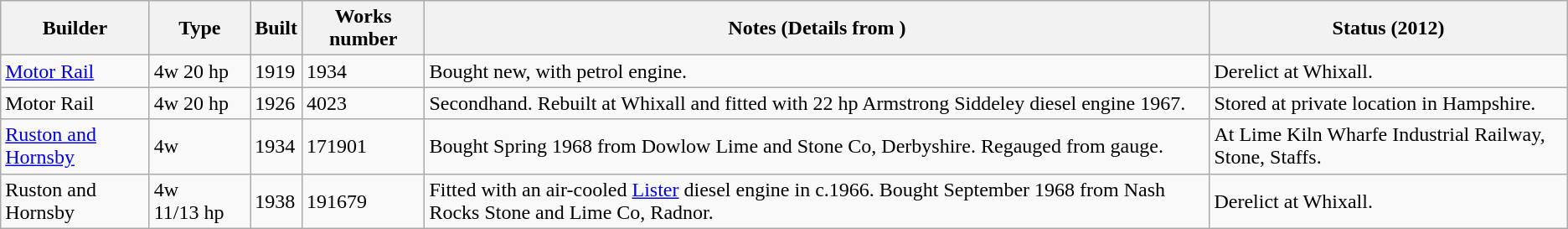<table class="wikitable">
<tr>
<th>Builder</th>
<th>Type</th>
<th>Built</th>
<th>Works number</th>
<th>Notes (Details from )</th>
<th>Status (2012)</th>
</tr>
<tr>
<td><a href='#'>Motor Rail</a></td>
<td>4w 20 hp</td>
<td>1919</td>
<td>1934</td>
<td>Bought new, with petrol engine.</td>
<td>Derelict at Whixall.</td>
</tr>
<tr>
<td>Motor Rail</td>
<td>4w 20 hp</td>
<td>1926</td>
<td>4023</td>
<td>Secondhand. Rebuilt at Whixall and fitted with 22 hp Armstrong Siddeley diesel engine 1967.</td>
<td>Stored at private location in Hampshire.</td>
</tr>
<tr>
<td><a href='#'>Ruston and Hornsby</a></td>
<td>4w</td>
<td>1934</td>
<td>171901</td>
<td>Bought Spring 1968 from Dowlow Lime and Stone Co, Derbyshire. Regauged from  gauge.</td>
<td>At Lime Kiln Wharfe Industrial Railway, Stone, Staffs.</td>
</tr>
<tr>
<td>Ruston and Hornsby</td>
<td>4w 11/13 hp</td>
<td>1938</td>
<td>191679</td>
<td>Fitted with an air-cooled <a href='#'>Lister</a> diesel engine in c.1966. Bought September 1968 from Nash Rocks Stone and Lime Co, Radnor.</td>
<td>Derelict at Whixall.</td>
</tr>
</table>
